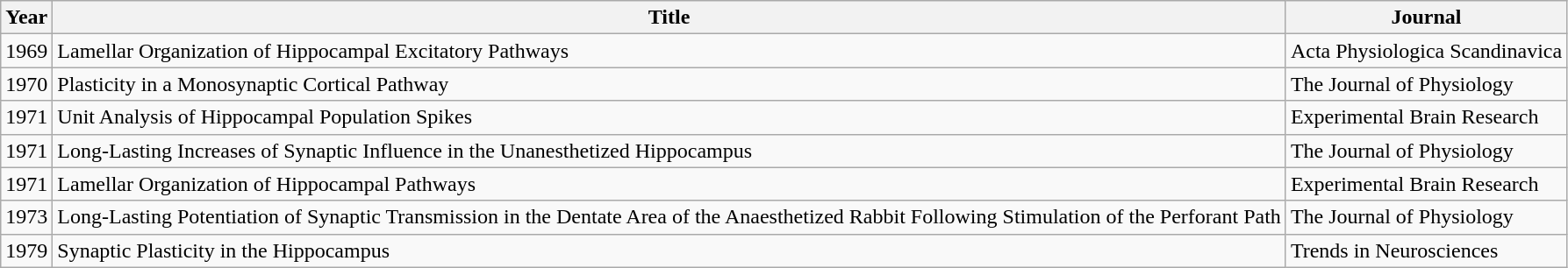<table class="wikitable sortable">
<tr>
<th>Year</th>
<th>Title</th>
<th>Journal</th>
</tr>
<tr>
<td>1969</td>
<td>Lamellar Organization of Hippocampal Excitatory Pathways</td>
<td>Acta Physiologica Scandinavica</td>
</tr>
<tr>
<td>1970</td>
<td>Plasticity in a Monosynaptic Cortical Pathway</td>
<td>The Journal of Physiology</td>
</tr>
<tr>
<td>1971</td>
<td>Unit Analysis of Hippocampal Population Spikes</td>
<td>Experimental Brain Research</td>
</tr>
<tr>
<td>1971</td>
<td>Long-Lasting Increases of Synaptic Influence in the Unanesthetized Hippocampus</td>
<td>The Journal of Physiology</td>
</tr>
<tr>
<td>1971</td>
<td>Lamellar Organization of Hippocampal Pathways</td>
<td>Experimental Brain Research</td>
</tr>
<tr>
<td>1973</td>
<td>Long-Lasting Potentiation of Synaptic Transmission in the Dentate Area of the Anaesthetized Rabbit Following Stimulation of the Perforant Path</td>
<td>The Journal of Physiology</td>
</tr>
<tr>
<td>1979</td>
<td>Synaptic Plasticity in the Hippocampus</td>
<td>Trends in Neurosciences</td>
</tr>
</table>
